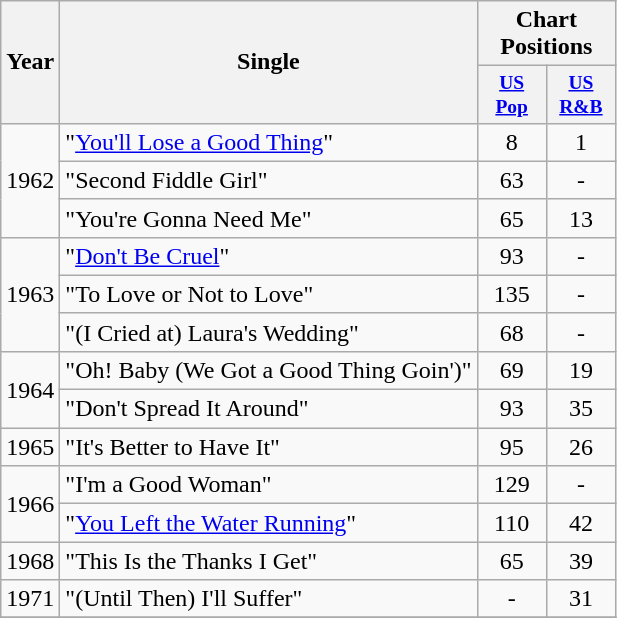<table class="wikitable" style="text-align:center;">
<tr>
<th rowspan="2">Year</th>
<th rowspan="2">Single</th>
<th colspan="2">Chart Positions</th>
</tr>
<tr style="font-size:small;">
<th width="40"><a href='#'>US Pop</a></th>
<th width="40"><a href='#'>US<br>R&B</a></th>
</tr>
<tr>
<td rowspan="3">1962</td>
<td align="left">"<a href='#'>You'll Lose a Good Thing</a>"</td>
<td>8</td>
<td>1</td>
</tr>
<tr>
<td align="left">"Second Fiddle Girl"</td>
<td>63</td>
<td>-</td>
</tr>
<tr>
<td align="left">"You're Gonna Need Me"</td>
<td>65</td>
<td>13</td>
</tr>
<tr>
<td rowspan="3">1963</td>
<td align="left">"<a href='#'>Don't Be Cruel</a>"</td>
<td>93</td>
<td>-</td>
</tr>
<tr>
<td align="left">"To Love or Not to Love"</td>
<td>135</td>
<td>-</td>
</tr>
<tr>
<td align="left">"(I Cried at) Laura's Wedding"</td>
<td>68</td>
<td>-</td>
</tr>
<tr>
<td rowspan="2">1964</td>
<td align="left">"Oh! Baby (We Got a Good Thing Goin')"</td>
<td>69</td>
<td>19</td>
</tr>
<tr>
<td align="left">"Don't Spread It Around"</td>
<td>93</td>
<td>35</td>
</tr>
<tr>
<td rowspan="1">1965</td>
<td align="left">"It's Better to Have It"</td>
<td>95</td>
<td>26</td>
</tr>
<tr>
<td rowspan="2">1966</td>
<td align="left">"I'm a Good Woman"</td>
<td>129</td>
<td>-</td>
</tr>
<tr>
<td align="left">"<a href='#'>You Left the Water Running</a>"</td>
<td>110</td>
<td>42</td>
</tr>
<tr>
<td rowspan="1">1968</td>
<td align="left">"This Is the Thanks I Get"</td>
<td>65</td>
<td>39</td>
</tr>
<tr>
<td rowspan="1">1971</td>
<td align="left">"(Until Then) I'll Suffer"</td>
<td>-</td>
<td>31</td>
</tr>
<tr>
</tr>
</table>
